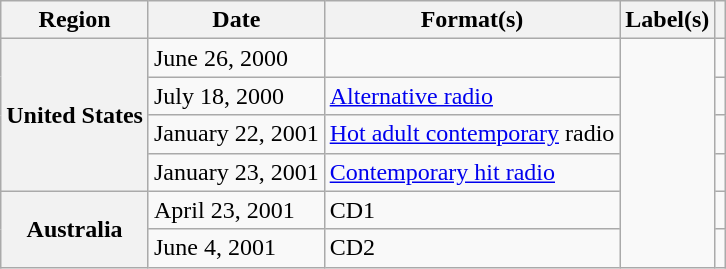<table class="wikitable plainrowheaders" style="text-align:left">
<tr>
<th scope="col">Region</th>
<th scope="col">Date</th>
<th scope="col">Format(s)</th>
<th scope="col">Label(s)</th>
<th scope="col"></th>
</tr>
<tr>
<th scope="row" rowspan="4">United States</th>
<td>June 26, 2000</td>
<td></td>
<td rowspan="6"></td>
<td></td>
</tr>
<tr>
<td>July 18, 2000</td>
<td><a href='#'>Alternative radio</a></td>
<td></td>
</tr>
<tr>
<td>January 22, 2001</td>
<td><a href='#'>Hot adult contemporary</a> radio</td>
<td></td>
</tr>
<tr>
<td>January 23, 2001</td>
<td><a href='#'>Contemporary hit radio</a></td>
<td></td>
</tr>
<tr>
<th scope="row" rowspan="2">Australia</th>
<td>April 23, 2001</td>
<td>CD1</td>
<td></td>
</tr>
<tr>
<td>June 4, 2001</td>
<td>CD2</td>
<td></td>
</tr>
</table>
